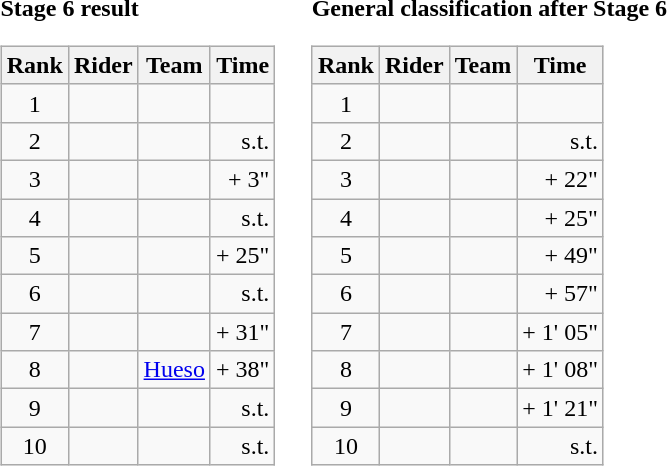<table>
<tr>
<td><strong>Stage 6 result</strong><br><table class="wikitable">
<tr>
<th scope="col">Rank</th>
<th scope="col">Rider</th>
<th scope="col">Team</th>
<th scope="col">Time</th>
</tr>
<tr>
<td style="text-align:center;">1</td>
<td></td>
<td></td>
<td style="text-align:right;"></td>
</tr>
<tr>
<td style="text-align:center;">2</td>
<td></td>
<td></td>
<td style="text-align:right;">s.t.</td>
</tr>
<tr>
<td style="text-align:center;">3</td>
<td></td>
<td></td>
<td style="text-align:right;">+ 3"</td>
</tr>
<tr>
<td style="text-align:center;">4</td>
<td></td>
<td></td>
<td style="text-align:right;">s.t.</td>
</tr>
<tr>
<td style="text-align:center;">5</td>
<td></td>
<td></td>
<td style="text-align:right;">+ 25"</td>
</tr>
<tr>
<td style="text-align:center;">6</td>
<td></td>
<td></td>
<td style="text-align:right;">s.t.</td>
</tr>
<tr>
<td style="text-align:center;">7</td>
<td></td>
<td></td>
<td style="text-align:right;">+ 31"</td>
</tr>
<tr>
<td style="text-align:center;">8</td>
<td></td>
<td><a href='#'>Hueso</a></td>
<td style="text-align:right;">+ 38"</td>
</tr>
<tr>
<td style="text-align:center;">9</td>
<td></td>
<td></td>
<td style="text-align:right;">s.t.</td>
</tr>
<tr>
<td style="text-align:center;">10</td>
<td></td>
<td></td>
<td style="text-align:right;">s.t.</td>
</tr>
</table>
</td>
<td></td>
<td><strong>General classification after Stage 6</strong><br><table class="wikitable">
<tr>
<th scope="col">Rank</th>
<th scope="col">Rider</th>
<th scope="col">Team</th>
<th scope="col">Time</th>
</tr>
<tr>
<td style="text-align:center;">1</td>
<td></td>
<td></td>
<td style="text-align:right;"></td>
</tr>
<tr>
<td style="text-align:center;">2</td>
<td></td>
<td></td>
<td style="text-align:right;">s.t.</td>
</tr>
<tr>
<td style="text-align:center;">3</td>
<td></td>
<td></td>
<td style="text-align:right;">+ 22"</td>
</tr>
<tr>
<td style="text-align:center;">4</td>
<td></td>
<td></td>
<td style="text-align:right;">+ 25"</td>
</tr>
<tr>
<td style="text-align:center;">5</td>
<td></td>
<td></td>
<td style="text-align:right;">+ 49"</td>
</tr>
<tr>
<td style="text-align:center;">6</td>
<td></td>
<td></td>
<td style="text-align:right;">+ 57"</td>
</tr>
<tr>
<td style="text-align:center;">7</td>
<td></td>
<td></td>
<td style="text-align:right;">+ 1' 05"</td>
</tr>
<tr>
<td style="text-align:center;">8</td>
<td></td>
<td></td>
<td style="text-align:right;">+ 1' 08"</td>
</tr>
<tr>
<td style="text-align:center;">9</td>
<td></td>
<td></td>
<td style="text-align:right;">+ 1' 21"</td>
</tr>
<tr>
<td style="text-align:center;">10</td>
<td></td>
<td></td>
<td style="text-align:right;">s.t.</td>
</tr>
</table>
</td>
</tr>
</table>
